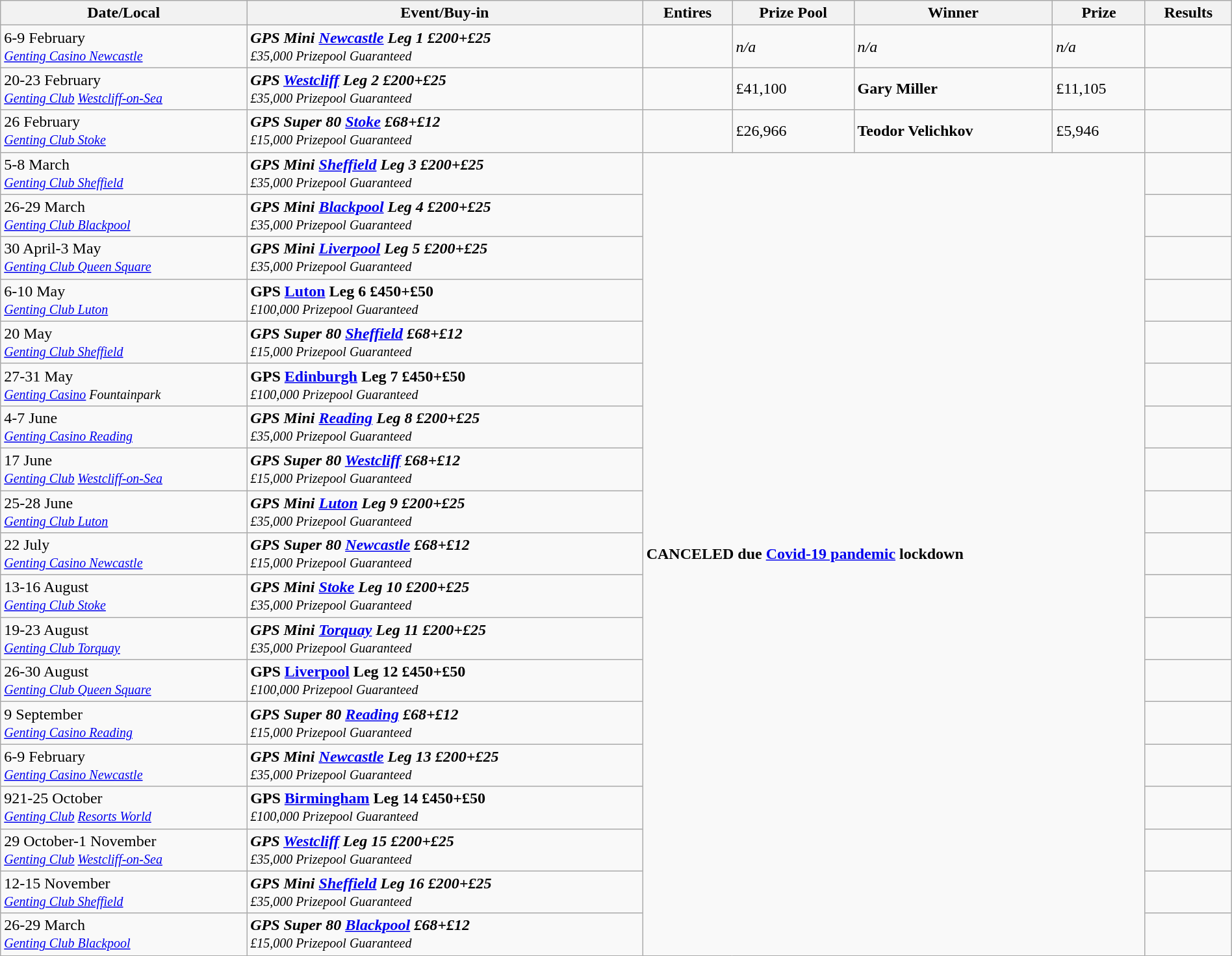<table class="wikitable" width="100%">
<tr>
<th width="20%">Date/Local</th>
<th !width="15%">Event/Buy-in</th>
<th !width="10%">Entires</th>
<th !width="10%">Prize Pool</th>
<th !width="25%">Winner</th>
<th !width="10%">Prize</th>
<th !width="10%">Results</th>
</tr>
<tr>
<td>6-9 February<br><small><em><a href='#'>Genting Casino Newcastle</a></em></small></td>
<td> <strong><em>GPS Mini <a href='#'>Newcastle</a> Leg 1 £200+£25</em></strong><br><small><em>£35,000 Prizepool Guaranteed</em></small></td>
<td></td>
<td><em>n/a</em></td>
<td><em>n/a</em></td>
<td><em>n/a</em></td>
<td></td>
</tr>
<tr>
<td>20-23 February<br><small><em><a href='#'>Genting Club</a> <a href='#'>Westcliff-on-Sea</a></em></small></td>
<td> <strong><em>GPS <a href='#'>Westcliff</a> Leg 2 £200+£25</em></strong><br><small><em>£35,000 Prizepool Guaranteed</em></small></td>
<td></td>
<td>£41,100</td>
<td> <strong>Gary Miller</strong></td>
<td>£11,105</td>
<td></td>
</tr>
<tr>
<td>26 February<br><small><em><a href='#'>Genting Club Stoke</a></em></small></td>
<td> <strong><em>GPS Super 80 <a href='#'>Stoke</a> £68+£12</em></strong><br><small><em>£15,000 Prizepool Guaranteed</em></small></td>
<td></td>
<td>£26,966</td>
<td> <strong>Teodor Velichkov</strong></td>
<td>£5,946</td>
<td></td>
</tr>
<tr>
<td>5-8 March<br><small><em><a href='#'>Genting Club Sheffield</a></em></small></td>
<td> <strong><em>GPS Mini <a href='#'>Sheffield</a> Leg 3 £200+£25</em></strong><br><small><em>£35,000 Prizepool Guaranteed</em></small></td>
<td colspan="4" rowspan="19"><strong>CANCELED due <a href='#'>Covid-19 pandemic</a> lockdown</strong></td>
<td></td>
</tr>
<tr>
<td>26-29 March<br><small><em><a href='#'>Genting Club Blackpool</a></em></small></td>
<td> <strong><em>GPS Mini <a href='#'>Blackpool</a> Leg 4 £200+£25</em></strong><br><small><em>£35,000 Prizepool Guaranteed</em></small></td>
<td></td>
</tr>
<tr>
<td>30 April-3 May<br><small><em><a href='#'>Genting Club Queen Square</a></em></small></td>
<td> <strong><em>GPS Mini <a href='#'>Liverpool</a> Leg 5 £200+£25</em></strong><br><small><em>£35,000 Prizepool Guaranteed</em></small></td>
<td></td>
</tr>
<tr>
<td>6-10 May<br><small><em><a href='#'>Genting Club Luton</a></em></small></td>
<td> <strong>GPS <a href='#'>Luton</a> Leg 6 £450+£50</strong><br><small><em>£100,000 Prizepool Guaranteed</em></small></td>
<td></td>
</tr>
<tr>
<td>20 May<br><small><em><a href='#'>Genting Club Sheffield</a></em></small></td>
<td> <strong><em>GPS Super 80 <a href='#'>Sheffield</a> £68+£12</em></strong><br><small><em>£15,000 Prizepool Guaranteed</em></small></td>
<td></td>
</tr>
<tr>
<td>27-31 May<br><small><em><a href='#'>Genting Casino</a> Fountainpark</em></small></td>
<td> <strong>GPS <a href='#'>Edinburgh</a> Leg 7 £450+£50</strong><br><small><em>£100,000 Prizepool Guaranteed</em></small></td>
<td></td>
</tr>
<tr>
<td>4-7 June<br><small><em><a href='#'>Genting Casino Reading</a></em></small></td>
<td> <strong><em>GPS Mini <a href='#'>Reading</a> Leg 8 £200+£25</em></strong><br><small><em>£35,000 Prizepool Guaranteed</em></small></td>
<td></td>
</tr>
<tr>
<td>17 June<br><small><em><a href='#'>Genting Club</a> <a href='#'>Westcliff-on-Sea</a></em></small></td>
<td> <strong><em>GPS Super 80 <a href='#'>Westcliff</a> £68+£12</em></strong><br><small><em>£15,000 Prizepool Guaranteed</em></small></td>
<td></td>
</tr>
<tr>
<td>25-28 June<br><small><em><a href='#'>Genting Club Luton</a></em></small></td>
<td> <strong><em>GPS Mini <a href='#'>Luton</a> Leg 9 £200+£25</em></strong><br><small><em>£35,000 Prizepool Guaranteed</em></small></td>
<td></td>
</tr>
<tr>
<td>22 July<br><small><em><a href='#'>Genting Casino Newcastle</a></em></small></td>
<td> <strong><em>GPS Super 80 <a href='#'>Newcastle</a> £68+£12</em></strong><br><small><em>£15,000 Prizepool Guaranteed</em></small></td>
<td></td>
</tr>
<tr>
<td>13-16 August<br><small><em><a href='#'>Genting Club Stoke</a></em></small></td>
<td> <strong><em>GPS Mini <a href='#'>Stoke</a> Leg 10 £200+£25</em></strong><br><small><em>£35,000 Prizepool Guaranteed</em></small></td>
<td></td>
</tr>
<tr>
<td>19-23 August<br><small><em><a href='#'>Genting Club Torquay</a></em></small></td>
<td> <strong><em>GPS Mini <a href='#'>Torquay</a> Leg 11 £200+£25</em></strong><br><small><em>£35,000 Prizepool Guaranteed</em></small></td>
<td></td>
</tr>
<tr>
<td>26-30 August<br><small><em><a href='#'>Genting Club Queen Square</a></em></small></td>
<td> <strong>GPS <a href='#'>Liverpool</a> Leg 12 £450+£50</strong><br><small><em>£100,000 Prizepool Guaranteed</em></small></td>
<td></td>
</tr>
<tr>
<td>9 September<br><small><em><a href='#'>Genting Casino Reading</a></em></small></td>
<td> <strong><em>GPS Super 80 <a href='#'>Reading</a> £68+£12</em></strong><br><small><em>£15,000 Prizepool Guaranteed</em></small></td>
<td></td>
</tr>
<tr>
<td>6-9 February<br><small><em><a href='#'>Genting Casino Newcastle</a></em></small></td>
<td> <strong><em>GPS Mini <a href='#'>Newcastle</a> Leg 13 £200+£25</em></strong><br><small><em>£35,000 Prizepool Guaranteed</em></small></td>
<td></td>
</tr>
<tr>
<td>921-25 October<br><small><em><a href='#'>Genting Club</a> <a href='#'>Resorts World</a></em></small></td>
<td> <strong>GPS <a href='#'>Birmingham</a> Leg 14  £450+£50</strong><br><small><em>£100,000 Prizepool Guaranteed</em></small></td>
<td></td>
</tr>
<tr>
<td>29 October-1 November<br><small><em><a href='#'>Genting Club</a> <a href='#'>Westcliff-on-Sea</a></em></small></td>
<td> <strong><em>GPS <a href='#'>Westcliff</a> Leg 15 £200+£25</em></strong><br><small><em>£35,000 Prizepool Guaranteed</em></small></td>
<td></td>
</tr>
<tr>
<td>12-15 November<br><small><em><a href='#'>Genting Club Sheffield</a></em></small></td>
<td> <strong><em>GPS Mini <a href='#'>Sheffield</a> Leg 16 £200+£25</em></strong><br><small><em>£35,000 Prizepool Guaranteed</em></small></td>
<td></td>
</tr>
<tr>
<td>26-29 March<br><small><em><a href='#'>Genting Club Blackpool</a></em></small></td>
<td> <strong><em>GPS Super 80 <a href='#'>Blackpool</a> £68+£12</em></strong><br><small><em>£15,000 Prizepool Guaranteed</em></small></td>
<td></td>
</tr>
</table>
